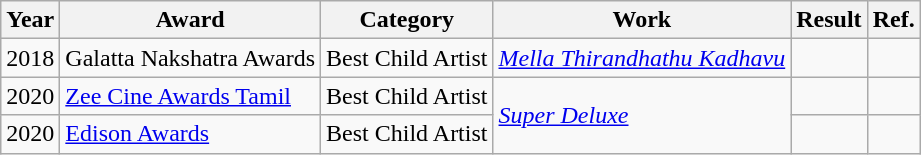<table class="wikitable sortable">
<tr>
<th>Year</th>
<th>Award</th>
<th>Category</th>
<th>Work</th>
<th>Result</th>
<th scope="col" class="unsortable">Ref.</th>
</tr>
<tr>
<td>2018</td>
<td>Galatta Nakshatra Awards</td>
<td>Best Child Artist</td>
<td><em><a href='#'>Mella Thirandhathu Kadhavu</a></em></td>
<td></td>
<td style="text-align:center;"></td>
</tr>
<tr>
<td>2020</td>
<td><a href='#'>Zee Cine Awards Tamil</a></td>
<td>Best Child Artist</td>
<td rowspan="2"><em><a href='#'>Super Deluxe</a></em></td>
<td></td>
<td style="text-align:center;"></td>
</tr>
<tr>
<td>2020</td>
<td><a href='#'>Edison Awards</a></td>
<td>Best Child Artist</td>
<td></td>
<td style="text-align:center;"></td>
</tr>
</table>
